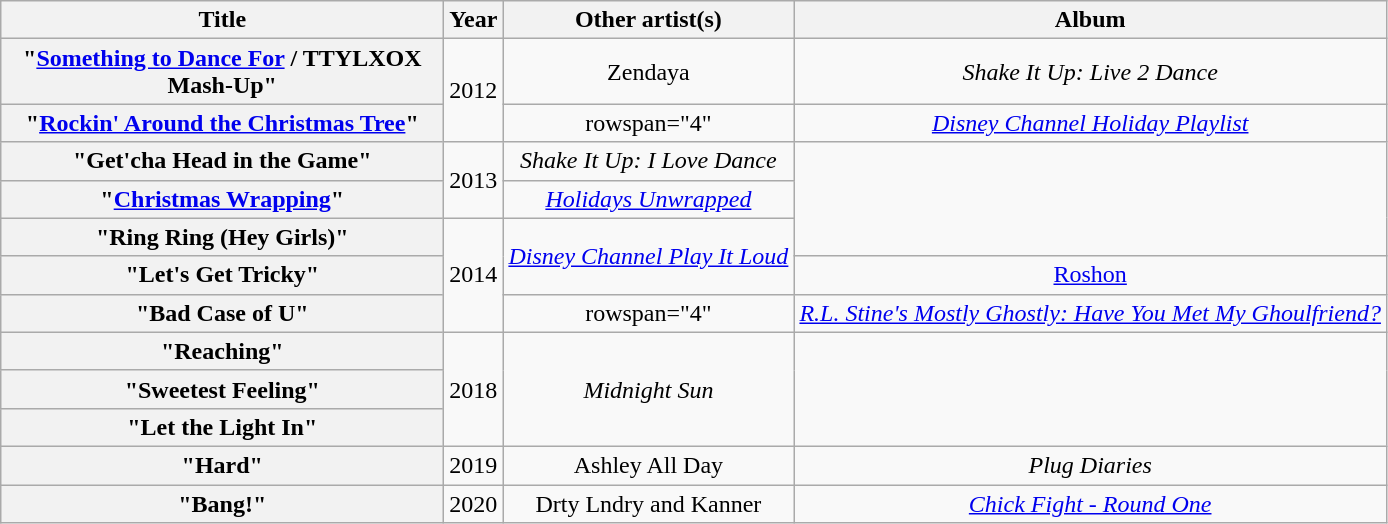<table class="wikitable plainrowheaders" style="text-align:center;">
<tr>
<th scope="col" style="width:18em;">Title</th>
<th scope="col">Year</th>
<th scope="col">Other artist(s)</th>
<th scope="col">Album</th>
</tr>
<tr>
<th scope="row">"<a href='#'>Something to Dance For</a> / TTYLXOX Mash-Up"</th>
<td rowspan="2">2012</td>
<td>Zendaya</td>
<td><em>Shake It Up: Live 2 Dance</em></td>
</tr>
<tr>
<th scope="row">"<a href='#'>Rockin' Around the Christmas Tree</a>"</th>
<td>rowspan="4" </td>
<td><em><a href='#'>Disney Channel Holiday Playlist</a></em></td>
</tr>
<tr>
<th scope="row">"Get'cha Head in the Game"</th>
<td rowspan="2">2013</td>
<td><em>Shake It Up: I Love Dance</em></td>
</tr>
<tr>
<th scope="row">"<a href='#'>Christmas Wrapping</a>"</th>
<td><em><a href='#'>Holidays Unwrapped</a></em></td>
</tr>
<tr>
<th scope="row">"Ring Ring (Hey Girls)"</th>
<td rowspan="3">2014</td>
<td rowspan="2"><em><a href='#'>Disney Channel Play It Loud</a></em></td>
</tr>
<tr>
<th scope="row">"Let's Get Tricky"</th>
<td><a href='#'>Roshon</a></td>
</tr>
<tr>
<th scope="row">"Bad Case of U"</th>
<td>rowspan="4" </td>
<td><em><a href='#'>R.L. Stine's Mostly Ghostly: Have You Met My Ghoulfriend?</a></em></td>
</tr>
<tr>
<th scope="row">"Reaching"</th>
<td rowspan="3">2018</td>
<td rowspan="3"><em>Midnight Sun</em></td>
</tr>
<tr>
<th scope="row">"Sweetest Feeling"</th>
</tr>
<tr>
<th scope="row">"Let the Light In"</th>
</tr>
<tr>
<th scope="row">"Hard"</th>
<td>2019</td>
<td>Ashley All Day</td>
<td><em>Plug Diaries</em></td>
</tr>
<tr>
<th scope="row">"Bang!"</th>
<td>2020</td>
<td>Drty Lndry and Kanner</td>
<td><em><a href='#'>Chick Fight - Round One</a></em></td>
</tr>
</table>
